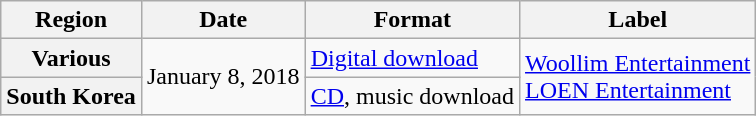<table class="wikitable plainrowheaders">
<tr>
<th>Region</th>
<th>Date</th>
<th>Format</th>
<th>Label</th>
</tr>
<tr>
<th scope="row">Various</th>
<td rowspan="2">January 8, 2018</td>
<td><a href='#'>Digital download</a></td>
<td rowspan="2"><a href='#'>Woollim Entertainment</a><br><a href='#'>LOEN Entertainment</a></td>
</tr>
<tr>
<th scope="row">South Korea</th>
<td><a href='#'>CD</a>, music download</td>
</tr>
</table>
